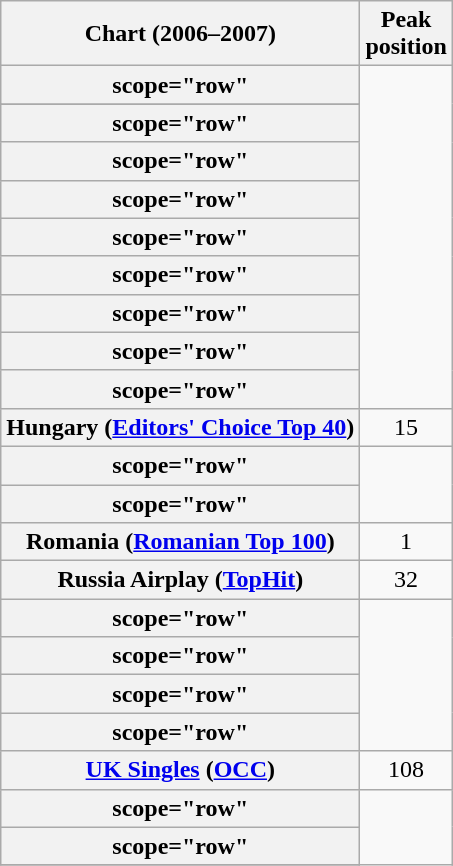<table class="wikitable sortable plainrowheaders" style="text-align:center">
<tr>
<th scope="col">Chart (2006–2007)</th>
<th scope="col">Peak<br>position</th>
</tr>
<tr>
<th>scope="row" </th>
</tr>
<tr>
</tr>
<tr>
<th>scope="row" </th>
</tr>
<tr>
<th>scope="row" </th>
</tr>
<tr>
<th>scope="row" </th>
</tr>
<tr>
<th>scope="row" </th>
</tr>
<tr>
<th>scope="row" </th>
</tr>
<tr>
<th>scope="row" </th>
</tr>
<tr>
<th>scope="row" </th>
</tr>
<tr>
<th>scope="row" </th>
</tr>
<tr>
<th scope="row">Hungary (<a href='#'>Editors' Choice Top 40</a>)</th>
<td>15</td>
</tr>
<tr>
<th>scope="row" </th>
</tr>
<tr>
<th>scope="row" </th>
</tr>
<tr>
<th scope="row">Romania (<a href='#'>Romanian Top 100</a>)</th>
<td>1</td>
</tr>
<tr>
<th scope="row">Russia Airplay (<a href='#'>TopHit</a>)</th>
<td>32</td>
</tr>
<tr>
<th>scope="row" </th>
</tr>
<tr>
<th>scope="row" </th>
</tr>
<tr>
<th>scope="row" </th>
</tr>
<tr>
<th>scope="row" </th>
</tr>
<tr>
<th scope="row"><a href='#'>UK Singles</a> (<a href='#'>OCC</a>)</th>
<td>108</td>
</tr>
<tr>
<th>scope="row" </th>
</tr>
<tr>
<th>scope="row" </th>
</tr>
<tr>
</tr>
</table>
